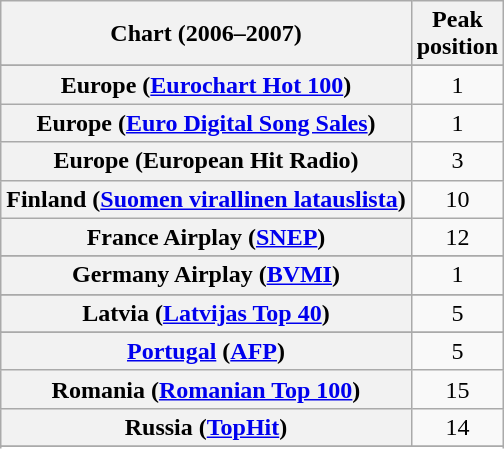<table class="wikitable plainrowheaders sortable">
<tr>
<th>Chart (2006–2007)</th>
<th>Peak<br>position</th>
</tr>
<tr>
</tr>
<tr>
</tr>
<tr>
</tr>
<tr>
</tr>
<tr>
</tr>
<tr>
</tr>
<tr>
</tr>
<tr>
</tr>
<tr>
</tr>
<tr>
</tr>
<tr>
</tr>
<tr>
<th scope="row">Europe (<a href='#'>Eurochart Hot 100</a>)</th>
<td style="text-align:center;">1</td>
</tr>
<tr>
<th scope="row">Europe (<a href='#'>Euro Digital Song Sales</a>)</th>
<td style="text-align:center;">1</td>
</tr>
<tr>
<th scope="row">Europe (European Hit Radio)</th>
<td align="center">3</td>
</tr>
<tr>
<th scope="row">Finland (<a href='#'>Suomen virallinen latauslista</a>)</th>
<td style="text-align:center;">10</td>
</tr>
<tr>
<th scope="row">France Airplay (<a href='#'>SNEP</a>)</th>
<td style="text-align:center;">12</td>
</tr>
<tr>
</tr>
<tr>
<th scope="row">Germany Airplay (<a href='#'>BVMI</a>)</th>
<td style="text-align:center;">1</td>
</tr>
<tr>
</tr>
<tr>
</tr>
<tr>
</tr>
<tr>
</tr>
<tr>
<th scope="row">Latvia (<a href='#'>Latvijas Top 40</a>)</th>
<td align="center">5</td>
</tr>
<tr>
</tr>
<tr>
</tr>
<tr>
</tr>
<tr>
<th scope="row"><a href='#'>Portugal</a> (<a href='#'>AFP</a>)</th>
<td style="text-align:center;">5</td>
</tr>
<tr>
<th scope="row">Romania (<a href='#'>Romanian Top 100</a>)</th>
<td style="text-align:center;">15</td>
</tr>
<tr>
<th scope="row">Russia (<a href='#'>TopHit</a>)</th>
<td style="text-align:center;">14</td>
</tr>
<tr>
</tr>
<tr>
</tr>
<tr>
</tr>
<tr>
</tr>
<tr>
</tr>
<tr>
</tr>
</table>
